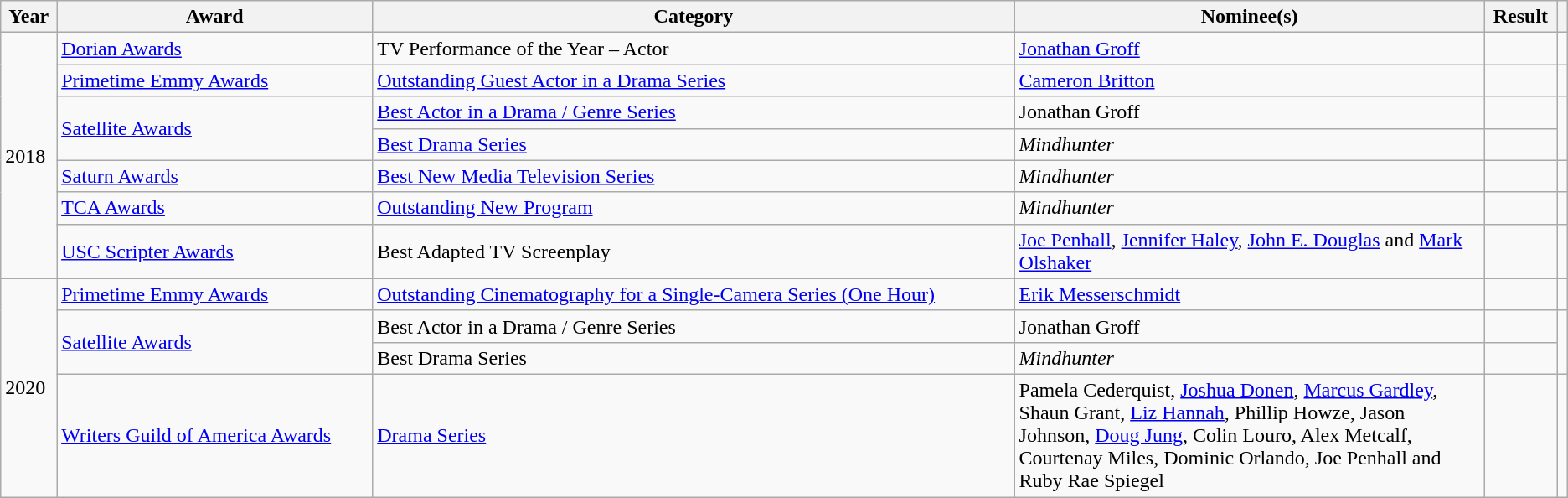<table class="wikitable sortable">
<tr>
<th>Year</th>
<th>Award</th>
<th>Category</th>
<th width="30%">Nominee(s)</th>
<th>Result</th>
<th class="unsortable"></th>
</tr>
<tr>
<td rowspan="7">2018</td>
<td><a href='#'>Dorian Awards</a></td>
<td>TV Performance of the Year – Actor</td>
<td data-sort-value="Groff, Jonathan"><a href='#'>Jonathan Groff</a></td>
<td></td>
<td style="text-align: center;"></td>
</tr>
<tr>
<td scope="row"><a href='#'>Primetime Emmy Awards</a></td>
<td><a href='#'>Outstanding Guest Actor in a Drama Series</a></td>
<td data-sort-value="Britton, Cameron"><a href='#'>Cameron Britton</a></td>
<td></td>
<td style="text-align:center;"></td>
</tr>
<tr>
<td rowspan="2"><a href='#'>Satellite Awards</a></td>
<td><a href='#'>Best Actor in a Drama / Genre Series</a></td>
<td data-sort-value="Groff, Jonathan">Jonathan Groff</td>
<td></td>
<td rowspan="2" style="text-align: center;"></td>
</tr>
<tr>
<td><a href='#'>Best Drama Series</a></td>
<td><em>Mindhunter</em></td>
<td></td>
</tr>
<tr>
<td scope="row"><a href='#'>Saturn Awards</a></td>
<td><a href='#'>Best New Media Television Series</a></td>
<td><em>Mindhunter</em></td>
<td></td>
<td style="text-align:center;"></td>
</tr>
<tr>
<td scope="row"><a href='#'>TCA Awards</a></td>
<td><a href='#'>Outstanding New Program</a></td>
<td><em>Mindhunter</em></td>
<td></td>
<td style="text-align:center;"></td>
</tr>
<tr>
<td scope="row"><a href='#'>USC Scripter Awards</a></td>
<td>Best Adapted TV Screenplay</td>
<td data-sort-value="Penhall, Joe"><a href='#'>Joe Penhall</a>, <a href='#'>Jennifer Haley</a>, <a href='#'>John E. Douglas</a> and <a href='#'>Mark Olshaker</a> </td>
<td></td>
<td style="text-align:center;"></td>
</tr>
<tr>
<td rowspan="4">2020</td>
<td scope="row"><a href='#'>Primetime Emmy Awards</a></td>
<td><a href='#'>Outstanding Cinematography for a Single-Camera Series (One Hour)</a></td>
<td><a href='#'>Erik Messerschmidt</a> </td>
<td></td>
<td style="text-align: center;"></td>
</tr>
<tr>
<td rowspan="2"><a href='#'>Satellite Awards</a></td>
<td>Best Actor in a Drama / Genre Series</td>
<td data-sort-value="Groff, Jonathan">Jonathan Groff</td>
<td></td>
<td rowspan="2" style="text-align: center;"></td>
</tr>
<tr>
<td>Best Drama Series</td>
<td><em>Mindhunter</em></td>
<td></td>
</tr>
<tr>
<td><a href='#'>Writers Guild of America Awards</a></td>
<td><a href='#'>Drama Series</a></td>
<td>Pamela Cederquist, <a href='#'>Joshua Donen</a>, <a href='#'>Marcus Gardley</a>, Shaun Grant, <a href='#'>Liz Hannah</a>, Phillip Howze, Jason Johnson, <a href='#'>Doug Jung</a>, Colin Louro, Alex Metcalf, Courtenay Miles, Dominic Orlando, Joe Penhall and Ruby Rae Spiegel</td>
<td></td>
<td align="center"></td>
</tr>
</table>
